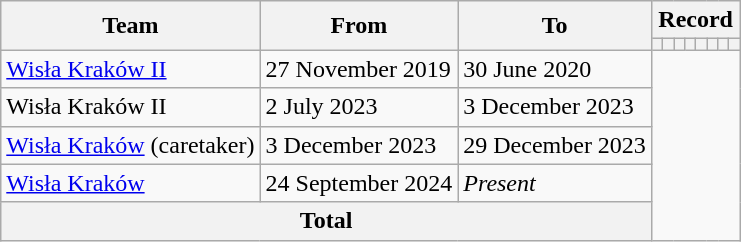<table class=wikitable style=text-align:center>
<tr>
<th rowspan=2>Team</th>
<th rowspan=2>From</th>
<th rowspan=2>To</th>
<th colspan=8>Record</th>
</tr>
<tr>
<th></th>
<th></th>
<th></th>
<th></th>
<th></th>
<th></th>
<th></th>
<th></th>
</tr>
<tr>
<td align=left><a href='#'>Wisła Kraków II</a></td>
<td align=left>27 November 2019</td>
<td align=left>30 June 2020<br></td>
</tr>
<tr>
<td align=left>Wisła Kraków II</td>
<td align=left>2 July 2023</td>
<td align=left>3 December 2023<br></td>
</tr>
<tr>
<td align=left><a href='#'>Wisła Kraków</a> (caretaker)</td>
<td align=left>3 December 2023</td>
<td align=left>29 December 2023<br></td>
</tr>
<tr>
<td align=left><a href='#'>Wisła Kraków</a></td>
<td align=left>24 September 2024</td>
<td align=left><em>Present</em><br></td>
</tr>
<tr>
<th colspan=3>Total<br></th>
</tr>
</table>
